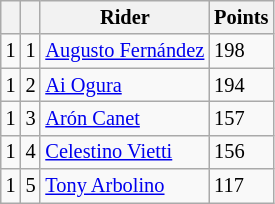<table class="wikitable" style="font-size: 85%;">
<tr>
<th></th>
<th></th>
<th>Rider</th>
<th>Points</th>
</tr>
<tr>
<td> 1</td>
<td align=center>1</td>
<td> <a href='#'>Augusto Fernández</a></td>
<td align=left>198</td>
</tr>
<tr>
<td> 1</td>
<td align=center>2</td>
<td> <a href='#'>Ai Ogura</a></td>
<td align=left>194</td>
</tr>
<tr>
<td> 1</td>
<td align=center>3</td>
<td> <a href='#'>Arón Canet</a></td>
<td align=left>157</td>
</tr>
<tr>
<td> 1</td>
<td align=center>4</td>
<td> <a href='#'>Celestino Vietti</a></td>
<td align=left>156</td>
</tr>
<tr>
<td> 1</td>
<td align=center>5</td>
<td> <a href='#'>Tony Arbolino</a></td>
<td align=left>117</td>
</tr>
</table>
